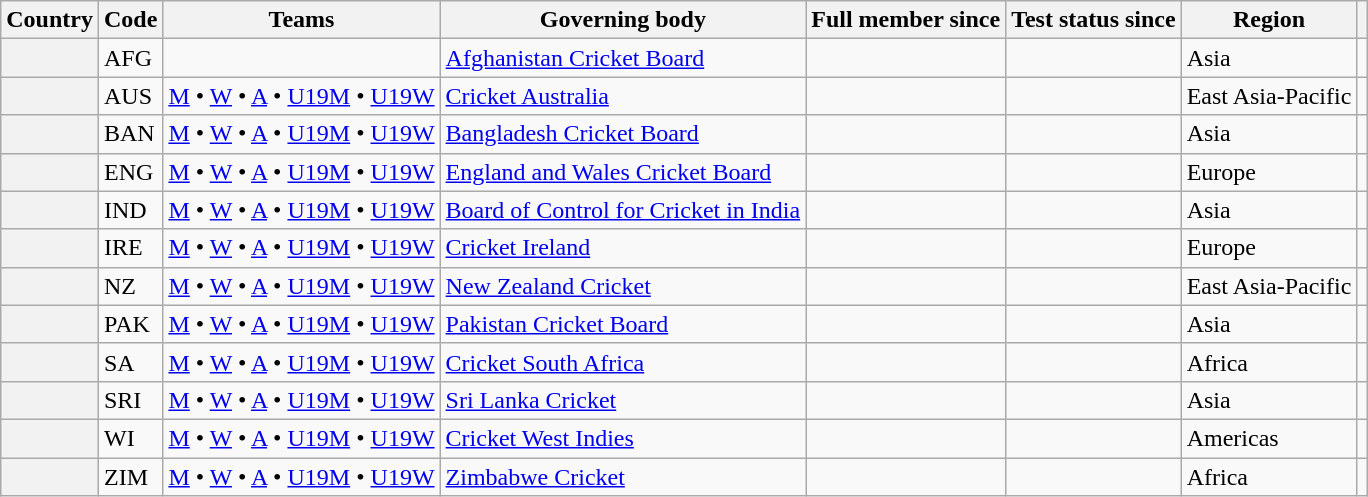<table class="wikitable sortable plainrowheaders static-row-numbers static-row-header-text defaultcenter col1left col4left">
<tr>
<th scope="col">Country</th>
<th scope="col" class="unsortable">Code</th>
<th scope="col" class="unsortable">Teams</th>
<th scope="col">Governing body</th>
<th scope="col">Full member since</th>
<th scope="col">Test status since</th>
<th scope="col">Region</th>
<th scope="col" class="unsortable"></th>
</tr>
<tr>
<th scope="row"></th>
<td>AFG</td>
<td></td>
<td><a href='#'>Afghanistan Cricket Board</a></td>
<td></td>
<td></td>
<td>Asia</td>
<td></td>
</tr>
<tr>
<th scope="row"></th>
<td>AUS</td>
<td><a href='#'>M</a> • <a href='#'>W</a> • <a href='#'>A</a> • <a href='#'>U19M</a> • <a href='#'>U19W</a></td>
<td><a href='#'>Cricket Australia</a></td>
<td></td>
<td></td>
<td>East Asia-Pacific</td>
<td></td>
</tr>
<tr>
<th scope="row"></th>
<td>BAN</td>
<td><a href='#'>M</a> • <a href='#'>W</a> • <a href='#'>A</a> • <a href='#'>U19M</a> • <a href='#'>U19W</a></td>
<td><a href='#'>Bangladesh Cricket Board</a></td>
<td></td>
<td></td>
<td>Asia</td>
<td></td>
</tr>
<tr>
<th scope="row"></th>
<td>ENG</td>
<td><a href='#'>M</a> • <a href='#'>W</a> • <a href='#'>A</a> • <a href='#'>U19M</a> • <a href='#'>U19W</a></td>
<td><a href='#'>England and Wales Cricket Board</a></td>
<td></td>
<td></td>
<td>Europe</td>
<td></td>
</tr>
<tr>
<th scope="row"></th>
<td>IND</td>
<td><a href='#'>M</a> • <a href='#'>W</a> • <a href='#'>A</a> • <a href='#'>U19M</a> • <a href='#'>U19W</a></td>
<td><a href='#'>Board of Control for Cricket in India</a></td>
<td></td>
<td></td>
<td>Asia</td>
<td></td>
</tr>
<tr>
<th scope="row"></th>
<td>IRE</td>
<td><a href='#'>M</a> • <a href='#'>W</a> • <a href='#'>A</a> • <a href='#'>U19M</a> • <a href='#'>U19W</a></td>
<td><a href='#'>Cricket Ireland</a></td>
<td></td>
<td></td>
<td>Europe</td>
<td></td>
</tr>
<tr>
<th scope="row"></th>
<td>NZ</td>
<td><a href='#'>M</a> • <a href='#'>W</a> • <a href='#'>A</a> • <a href='#'>U19M</a> • <a href='#'>U19W</a></td>
<td><a href='#'>New Zealand Cricket</a></td>
<td></td>
<td></td>
<td>East Asia-Pacific</td>
<td></td>
</tr>
<tr>
<th scope="row"></th>
<td>PAK</td>
<td><a href='#'>M</a> • <a href='#'>W</a> • <a href='#'>A</a> • <a href='#'>U19M</a> • <a href='#'>U19W</a></td>
<td><a href='#'>Pakistan Cricket Board</a></td>
<td></td>
<td></td>
<td>Asia</td>
<td></td>
</tr>
<tr>
<th scope="row"></th>
<td>SA</td>
<td><a href='#'>M</a> • <a href='#'>W</a> • <a href='#'>A</a> • <a href='#'>U19M</a> • <a href='#'>U19W</a></td>
<td><a href='#'>Cricket South Africa</a></td>
<td></td>
<td></td>
<td>Africa</td>
<td></td>
</tr>
<tr>
<th scope="row"></th>
<td>SRI</td>
<td><a href='#'>M</a> • <a href='#'>W</a> • <a href='#'>A</a> • <a href='#'>U19M</a> • <a href='#'>U19W</a></td>
<td><a href='#'>Sri Lanka Cricket</a></td>
<td></td>
<td></td>
<td>Asia</td>
<td></td>
</tr>
<tr>
<th scope="row"></th>
<td>WI</td>
<td><a href='#'>M</a> • <a href='#'>W</a> • <a href='#'>A</a> • <a href='#'>U19M</a> • <a href='#'>U19W</a></td>
<td><a href='#'>Cricket West Indies</a></td>
<td></td>
<td></td>
<td>Americas</td>
<td></td>
</tr>
<tr>
<th scope="row"></th>
<td>ZIM</td>
<td><a href='#'>M</a> • <a href='#'>W</a> • <a href='#'>A</a> • <a href='#'>U19M</a> • <a href='#'>U19W</a></td>
<td><a href='#'>Zimbabwe Cricket</a></td>
<td></td>
<td></td>
<td>Africa</td>
<td></td>
</tr>
</table>
